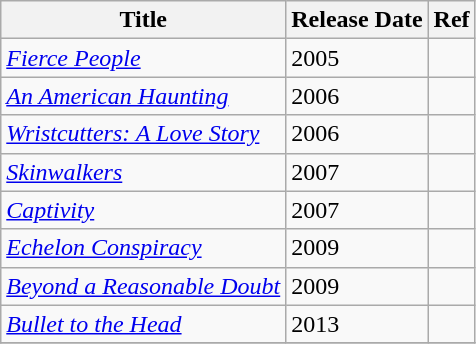<table class="wikitable">
<tr>
<th>Title</th>
<th>Release Date</th>
<th>Ref</th>
</tr>
<tr>
<td><em><a href='#'>Fierce People</a></em></td>
<td>2005</td>
<td></td>
</tr>
<tr>
<td><em><a href='#'>An American Haunting</a></em></td>
<td>2006</td>
<td></td>
</tr>
<tr>
<td><em><a href='#'>Wristcutters: A Love Story</a></em></td>
<td>2006</td>
<td></td>
</tr>
<tr>
<td><em><a href='#'>Skinwalkers</a></em></td>
<td>2007</td>
<td></td>
</tr>
<tr>
<td><em><a href='#'>Captivity</a></em></td>
<td>2007</td>
<td></td>
</tr>
<tr>
<td><em><a href='#'>Echelon Conspiracy</a></em></td>
<td>2009</td>
<td></td>
</tr>
<tr>
<td><em><a href='#'>Beyond a Reasonable Doubt</a></em></td>
<td>2009</td>
<td></td>
</tr>
<tr>
<td><em><a href='#'>Bullet to the Head</a></em></td>
<td>2013</td>
<td></td>
</tr>
<tr>
</tr>
</table>
